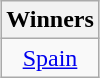<table class=wikitable style="text-align:center; margin:auto">
<tr>
<th>Winners</th>
</tr>
<tr>
<td> <a href='#'>Spain</a></td>
</tr>
</table>
